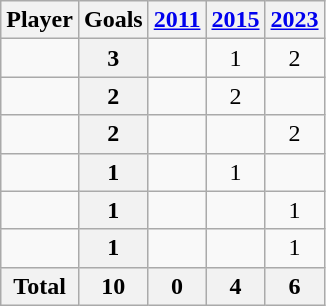<table class="wikitable sortable" style="text-align:center;">
<tr>
<th>Player</th>
<th>Goals</th>
<th><a href='#'>2011</a></th>
<th><a href='#'>2015</a></th>
<th><a href='#'>2023</a></th>
</tr>
<tr>
<td align="left"></td>
<th>3</th>
<td></td>
<td>1</td>
<td>2</td>
</tr>
<tr>
<td align="left"></td>
<th>2</th>
<td></td>
<td>2</td>
<td></td>
</tr>
<tr>
<td align="left"></td>
<th>2</th>
<td></td>
<td></td>
<td>2</td>
</tr>
<tr>
<td align="left"></td>
<th>1</th>
<td></td>
<td>1</td>
<td></td>
</tr>
<tr>
<td align="left"></td>
<th>1</th>
<td></td>
<td></td>
<td>1</td>
</tr>
<tr>
<td align="left"></td>
<th>1</th>
<td></td>
<td></td>
<td>1</td>
</tr>
<tr class="sortbottom">
<th>Total</th>
<th>10</th>
<th>0</th>
<th>4</th>
<th>6</th>
</tr>
</table>
